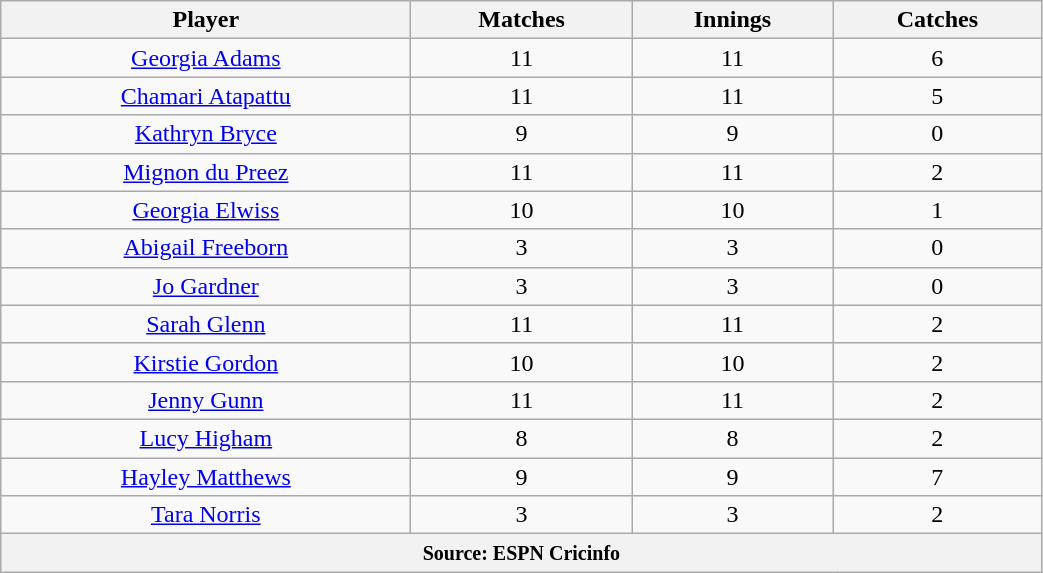<table class="wikitable" style="text-align:center; width:55%;">
<tr>
<th>Player</th>
<th>Matches</th>
<th>Innings</th>
<th>Catches</th>
</tr>
<tr>
<td><a href='#'>Georgia Adams</a></td>
<td>11</td>
<td>11</td>
<td>6</td>
</tr>
<tr>
<td><a href='#'>Chamari Atapattu</a></td>
<td>11</td>
<td>11</td>
<td>5</td>
</tr>
<tr>
<td><a href='#'>Kathryn Bryce</a></td>
<td>9</td>
<td>9</td>
<td>0</td>
</tr>
<tr>
<td><a href='#'>Mignon du Preez</a></td>
<td>11</td>
<td>11</td>
<td>2</td>
</tr>
<tr>
<td><a href='#'>Georgia Elwiss</a></td>
<td>10</td>
<td>10</td>
<td>1</td>
</tr>
<tr>
<td><a href='#'>Abigail Freeborn</a></td>
<td>3</td>
<td>3</td>
<td>0</td>
</tr>
<tr>
<td><a href='#'>Jo Gardner</a></td>
<td>3</td>
<td>3</td>
<td>0</td>
</tr>
<tr>
<td><a href='#'>Sarah Glenn</a></td>
<td>11</td>
<td>11</td>
<td>2</td>
</tr>
<tr>
<td><a href='#'>Kirstie Gordon</a></td>
<td>10</td>
<td>10</td>
<td>2</td>
</tr>
<tr>
<td><a href='#'>Jenny Gunn</a></td>
<td>11</td>
<td>11</td>
<td>2</td>
</tr>
<tr>
<td><a href='#'>Lucy Higham</a></td>
<td>8</td>
<td>8</td>
<td>2</td>
</tr>
<tr>
<td><a href='#'>Hayley Matthews</a></td>
<td>9</td>
<td>9</td>
<td>7</td>
</tr>
<tr>
<td><a href='#'>Tara Norris</a></td>
<td>3</td>
<td>3</td>
<td>2</td>
</tr>
<tr>
<th colspan="4"><small>Source: ESPN Cricinfo </small></th>
</tr>
</table>
